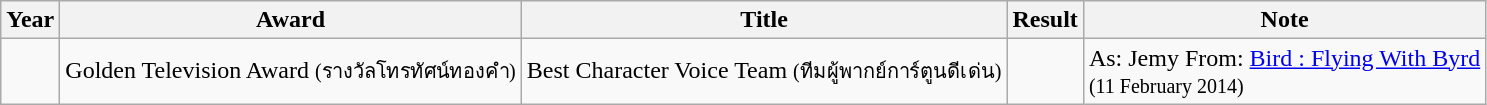<table class="wikitable">
<tr>
<th>Year</th>
<th>Award</th>
<th>Title</th>
<th>Result</th>
<th>Note</th>
</tr>
<tr>
<td></td>
<td>Golden Television Award <small>(รางวัลโทรทัศน์ทองคำ)</small></td>
<td>Best Character Voice Team <small>(ทีมผู้พากย์การ์ตูนดีเด่น)</small></td>
<td></td>
<td>As: Jemy From: <a href='#'>Bird : Flying With Byrd</a><br><small>(11 February 2014)</small></td>
</tr>
</table>
